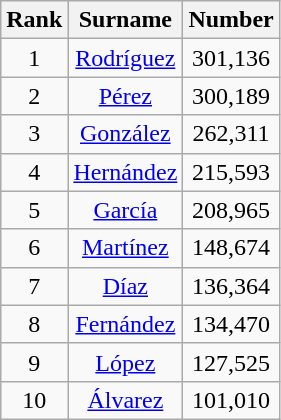<table class="wikitable" style="text-align: center">
<tr>
<th>Rank</th>
<th>Surname</th>
<th>Number</th>
</tr>
<tr>
<td>1</td>
<td><a href='#'>Rodríguez</a></td>
<td>301,136</td>
</tr>
<tr>
<td>2</td>
<td><a href='#'>Pérez</a></td>
<td>300,189</td>
</tr>
<tr>
<td>3</td>
<td><a href='#'>González</a></td>
<td>262,311</td>
</tr>
<tr>
<td>4</td>
<td><a href='#'>Hernández</a></td>
<td>215,593</td>
</tr>
<tr>
<td>5</td>
<td><a href='#'>García</a></td>
<td>208,965</td>
</tr>
<tr>
<td>6</td>
<td><a href='#'>Martínez</a></td>
<td>148,674</td>
</tr>
<tr>
<td>7</td>
<td><a href='#'>Díaz</a></td>
<td>136,364</td>
</tr>
<tr>
<td>8</td>
<td><a href='#'>Fernández</a></td>
<td>134,470</td>
</tr>
<tr>
<td>9</td>
<td><a href='#'>López</a></td>
<td>127,525</td>
</tr>
<tr>
<td>10</td>
<td><a href='#'>Álvarez</a></td>
<td>101,010</td>
</tr>
</table>
